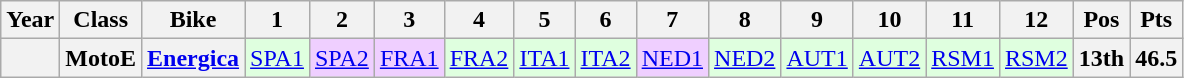<table class="wikitable" style="text-align:center">
<tr>
<th>Year</th>
<th>Class</th>
<th>Bike</th>
<th>1</th>
<th>2</th>
<th>3</th>
<th>4</th>
<th>5</th>
<th>6</th>
<th>7</th>
<th>8</th>
<th>9</th>
<th>10</th>
<th>11</th>
<th>12</th>
<th>Pos</th>
<th>Pts</th>
</tr>
<tr>
<th></th>
<th>MotoE</th>
<th><a href='#'>Energica</a></th>
<td style="background:#dfffdf;"><a href='#'>SPA1</a><br></td>
<td style="background:#efcfff;"><a href='#'>SPA2</a><br></td>
<td style="background:#efcfff;"><a href='#'>FRA1</a><br></td>
<td style="background:#dfffdf;"><a href='#'>FRA2</a><br></td>
<td style="background:#dfffdf;"><a href='#'>ITA1</a><br></td>
<td style="background:#dfffdf;"><a href='#'>ITA2</a><br></td>
<td style="background:#efcfff;"><a href='#'>NED1</a><br></td>
<td style="background:#dfffdf;"><a href='#'>NED2</a><br></td>
<td style="background:#dfffdf;"><a href='#'>AUT1</a><br></td>
<td style="background:#dfffdf;"><a href='#'>AUT2</a><br></td>
<td style="background:#dfffdf;"><a href='#'>RSM1</a><br></td>
<td style="background:#dfffdf;"><a href='#'>RSM2</a><br></td>
<th>13th</th>
<th>46.5</th>
</tr>
</table>
